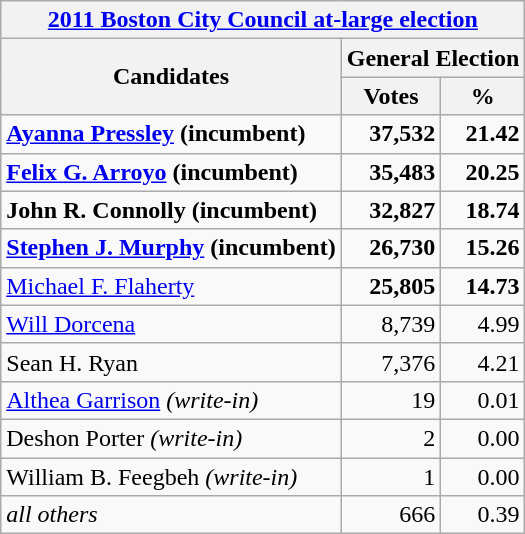<table class=wikitable>
<tr>
<th colspan=3><a href='#'>2011 Boston City Council at-large election</a></th>
</tr>
<tr>
<th colspan=1 rowspan=2><strong>Candidates</strong></th>
<th colspan=2><strong>General Election</strong></th>
</tr>
<tr>
<th>Votes</th>
<th>%</th>
</tr>
<tr>
<td><strong><a href='#'>Ayanna Pressley</a> (incumbent)</strong></td>
<td align="right"><strong>37,532</strong></td>
<td align="right"><strong>21.42</strong></td>
</tr>
<tr>
<td><strong><a href='#'>Felix G. Arroyo</a> (incumbent)</strong></td>
<td align="right"><strong>35,483</strong></td>
<td align="right"><strong>20.25</strong></td>
</tr>
<tr>
<td><strong>John R. Connolly (incumbent)</strong></td>
<td align="right"><strong>32,827</strong></td>
<td align="right"><strong>18.74</strong></td>
</tr>
<tr>
<td><strong><a href='#'>Stephen J. Murphy</a> (incumbent)</strong></td>
<td align="right"><strong>26,730</strong></td>
<td align="right"><strong>15.26</strong></td>
</tr>
<tr>
<td><a href='#'>Michael F. Flaherty</a></td>
<td align="right"><strong>25,805</strong></td>
<td align="right"><strong>14.73</strong></td>
</tr>
<tr>
<td><a href='#'>Will Dorcena</a></td>
<td align="right">8,739</td>
<td align="right">4.99</td>
</tr>
<tr>
<td>Sean H. Ryan</td>
<td align="right">7,376</td>
<td align="right">4.21</td>
</tr>
<tr>
<td><a href='#'>Althea Garrison</a> <em>(write-in)</em></td>
<td align="right">19</td>
<td align="right">0.01</td>
</tr>
<tr>
<td>Deshon Porter <em>(write-in)</em></td>
<td align="right">2</td>
<td align="right">0.00</td>
</tr>
<tr>
<td>William B. Feegbeh <em>(write-in)</em></td>
<td align="right">1</td>
<td align="right">0.00</td>
</tr>
<tr>
<td><em>all others</em></td>
<td align="right">666</td>
<td align="right">0.39</td>
</tr>
</table>
